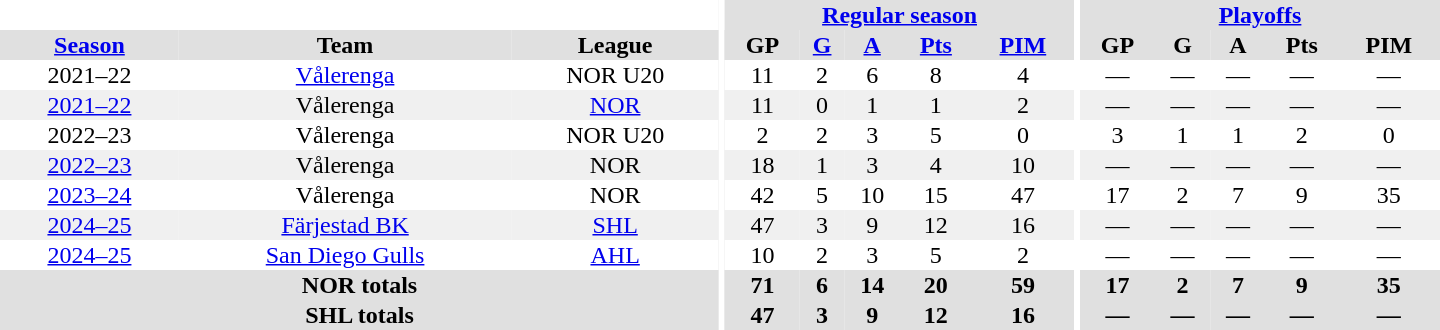<table border="0" cellpadding="1" cellspacing="0" style="text-align:center; width:60em;">
<tr bgcolor="#e0e0e0">
<th colspan="3" bgcolor="#ffffff"></th>
<th rowspan="94" bgcolor="#ffffff"></th>
<th colspan="5"><a href='#'>Regular season</a></th>
<th rowspan="94" bgcolor="#ffffff"></th>
<th colspan="5"><a href='#'>Playoffs</a></th>
</tr>
<tr bgcolor="#e0e0e0">
<th><a href='#'>Season</a></th>
<th>Team</th>
<th>League</th>
<th>GP</th>
<th><a href='#'>G</a></th>
<th><a href='#'>A</a></th>
<th><a href='#'>Pts</a></th>
<th><a href='#'>PIM</a></th>
<th>GP</th>
<th>G</th>
<th>A</th>
<th>Pts</th>
<th>PIM</th>
</tr>
<tr>
<td>2021–22</td>
<td><a href='#'>Vålerenga</a></td>
<td>NOR U20</td>
<td>11</td>
<td>2</td>
<td>6</td>
<td>8</td>
<td>4</td>
<td>—</td>
<td>—</td>
<td>—</td>
<td>—</td>
<td>—</td>
</tr>
<tr bgcolor="f0f0f0">
<td><a href='#'>2021–22</a></td>
<td>Vålerenga</td>
<td><a href='#'>NOR</a></td>
<td>11</td>
<td>0</td>
<td>1</td>
<td>1</td>
<td>2</td>
<td>—</td>
<td>—</td>
<td>—</td>
<td>—</td>
<td>—</td>
</tr>
<tr>
<td>2022–23</td>
<td>Vålerenga</td>
<td>NOR U20</td>
<td>2</td>
<td>2</td>
<td>3</td>
<td>5</td>
<td>0</td>
<td>3</td>
<td>1</td>
<td>1</td>
<td>2</td>
<td>0</td>
</tr>
<tr bgcolor="f0f0f0">
<td><a href='#'>2022–23</a></td>
<td>Vålerenga</td>
<td>NOR</td>
<td>18</td>
<td>1</td>
<td>3</td>
<td>4</td>
<td>10</td>
<td>—</td>
<td>—</td>
<td>—</td>
<td>—</td>
<td>—</td>
</tr>
<tr>
<td><a href='#'>2023–24</a></td>
<td>Vålerenga</td>
<td>NOR</td>
<td>42</td>
<td>5</td>
<td>10</td>
<td>15</td>
<td>47</td>
<td>17</td>
<td>2</td>
<td>7</td>
<td>9</td>
<td>35</td>
</tr>
<tr bgcolor="f0f0f0">
<td><a href='#'>2024–25</a></td>
<td><a href='#'>Färjestad BK</a></td>
<td><a href='#'>SHL</a></td>
<td>47</td>
<td>3</td>
<td>9</td>
<td>12</td>
<td>16</td>
<td>—</td>
<td>—</td>
<td>—</td>
<td>—</td>
<td>—</td>
</tr>
<tr>
<td><a href='#'>2024–25</a></td>
<td><a href='#'>San Diego Gulls</a></td>
<td><a href='#'>AHL</a></td>
<td>10</td>
<td>2</td>
<td>3</td>
<td>5</td>
<td>2</td>
<td>—</td>
<td>—</td>
<td>—</td>
<td>—</td>
<td>—</td>
</tr>
<tr bgcolor="#e0e0e0">
<th colspan="3">NOR totals</th>
<th>71</th>
<th>6</th>
<th>14</th>
<th>20</th>
<th>59</th>
<th>17</th>
<th>2</th>
<th>7</th>
<th>9</th>
<th>35</th>
</tr>
<tr bgcolor="#e0e0e0">
<th colspan="3">SHL totals</th>
<th>47</th>
<th>3</th>
<th>9</th>
<th>12</th>
<th>16</th>
<th>—</th>
<th>—</th>
<th>—</th>
<th>—</th>
<th>—</th>
</tr>
</table>
